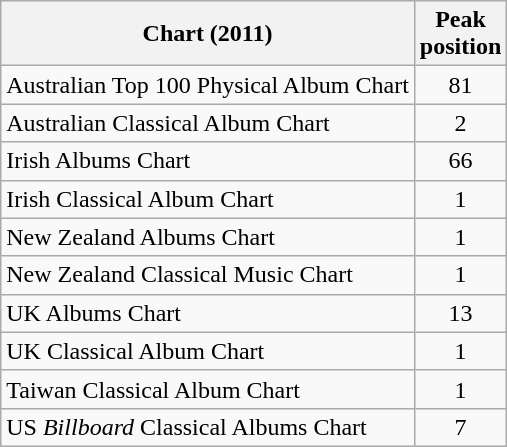<table class="wikitable">
<tr>
<th align="left">Chart (2011)</th>
<th align="left">Peak<br>position</th>
</tr>
<tr>
<td align="left">Australian Top 100 Physical Album Chart</td>
<td style="text-align:center;">81</td>
</tr>
<tr>
<td align="left">Australian Classical Album Chart</td>
<td style="text-align:center;">2</td>
</tr>
<tr>
<td align="left">Irish Albums Chart</td>
<td style="text-align:center;">66</td>
</tr>
<tr>
<td align="left">Irish Classical Album Chart</td>
<td style="text-align:center;">1</td>
</tr>
<tr>
<td align="left">New Zealand Albums Chart</td>
<td style="text-align:center;">1</td>
</tr>
<tr>
<td align="left">New Zealand Classical Music Chart</td>
<td style="text-align:center;">1</td>
</tr>
<tr>
<td align="left">UK Albums Chart</td>
<td style="text-align:center;">13</td>
</tr>
<tr>
<td align="left">UK Classical Album Chart</td>
<td style="text-align:center;">1</td>
</tr>
<tr>
<td align="left">Taiwan Classical Album Chart</td>
<td style="text-align:center;">1</td>
</tr>
<tr>
<td align="left">US <em>Billboard</em> Classical Albums Chart</td>
<td style="text-align:center;">7</td>
</tr>
</table>
